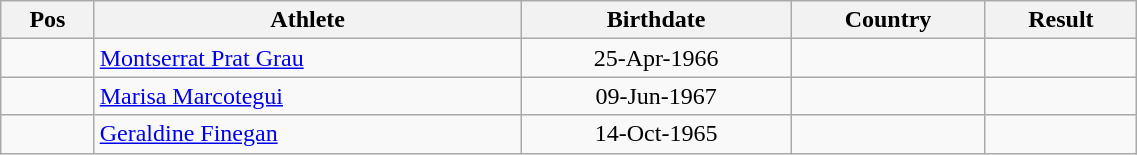<table class="wikitable"  style="text-align:center; width:60%;">
<tr>
<th>Pos</th>
<th>Athlete</th>
<th>Birthdate</th>
<th>Country</th>
<th>Result</th>
</tr>
<tr>
<td align=center></td>
<td align=left><a href='#'>Montserrat Prat Grau</a></td>
<td>25-Apr-1966</td>
<td align=left></td>
<td></td>
</tr>
<tr>
<td align=center></td>
<td align=left><a href='#'>Marisa Marcotegui</a></td>
<td>09-Jun-1967</td>
<td align=left></td>
<td></td>
</tr>
<tr>
<td align=center></td>
<td align=left><a href='#'>Geraldine Finegan</a></td>
<td>14-Oct-1965</td>
<td align=left></td>
<td></td>
</tr>
</table>
